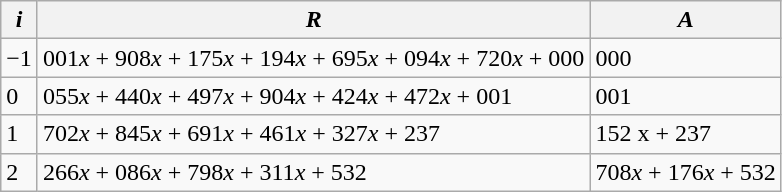<table class="wikitable">
<tr>
<th><em>i</em></th>
<th><em>R</em></th>
<th><em>A</em></th>
</tr>
<tr>
<td>−1</td>
<td>001<em>x</em> + 908<em>x</em> + 175<em>x</em> + 194<em>x</em> + 695<em>x</em> + 094<em>x</em> + 720<em>x</em> + 000</td>
<td>000</td>
</tr>
<tr>
<td>0</td>
<td>055<em>x</em> + 440<em>x</em> + 497<em>x</em> + 904<em>x</em> + 424<em>x</em> + 472<em>x</em> + 001</td>
<td>001</td>
</tr>
<tr>
<td>1</td>
<td>702<em>x</em> + 845<em>x</em> + 691<em>x</em> + 461<em>x</em> + 327<em>x</em> + 237</td>
<td>152 x + 237</td>
</tr>
<tr>
<td>2</td>
<td>266<em>x</em> + 086<em>x</em> + 798<em>x</em> + 311<em>x</em> + 532</td>
<td>708<em>x</em> + 176<em>x</em> + 532</td>
</tr>
</table>
